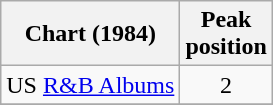<table class="wikitable">
<tr>
<th>Chart (1984)</th>
<th>Peak<br>position</th>
</tr>
<tr>
<td scope="row">US <a href='#'>R&B Albums</a></td>
<td style="text-align:center;">2</td>
</tr>
<tr>
</tr>
</table>
